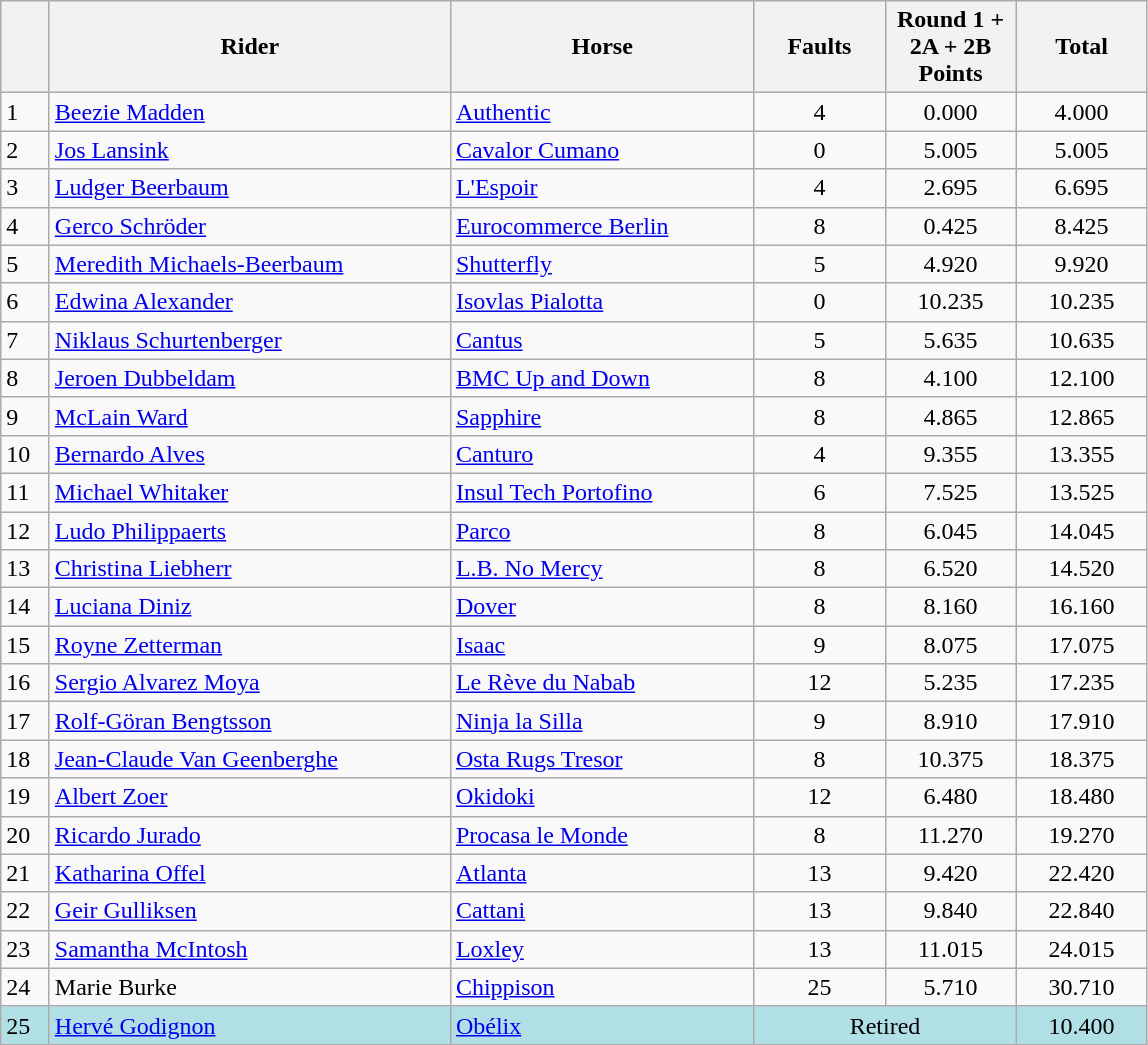<table class="wikitable">
<tr>
<th width=25></th>
<th width=260>Rider</th>
<th width=195>Horse</th>
<th width=80>Faults</th>
<th width=80>Round 1 + 2A + 2B Points</th>
<th width=80>Total</th>
</tr>
<tr>
<td>1</td>
<td> <a href='#'>Beezie Madden</a></td>
<td><a href='#'>Authentic</a></td>
<td align="center">4</td>
<td align="center">0.000</td>
<td align="center">4.000</td>
</tr>
<tr>
<td>2</td>
<td> <a href='#'>Jos Lansink</a></td>
<td><a href='#'>Cavalor Cumano</a></td>
<td align="center">0</td>
<td align="center">5.005</td>
<td align="center">5.005</td>
</tr>
<tr>
<td>3</td>
<td> <a href='#'>Ludger Beerbaum</a></td>
<td><a href='#'>L'Espoir</a></td>
<td align="center">4</td>
<td align="center">2.695</td>
<td align="center">6.695</td>
</tr>
<tr>
<td>4</td>
<td> <a href='#'>Gerco Schröder</a></td>
<td><a href='#'>Eurocommerce Berlin</a></td>
<td align="center">8</td>
<td align="center">0.425</td>
<td align="center">8.425</td>
</tr>
<tr>
<td>5</td>
<td> <a href='#'>Meredith Michaels-Beerbaum</a></td>
<td><a href='#'>Shutterfly</a></td>
<td align="center">5</td>
<td align="center">4.920</td>
<td align="center">9.920</td>
</tr>
<tr>
<td>6</td>
<td> <a href='#'>Edwina Alexander</a></td>
<td><a href='#'>Isovlas Pialotta</a></td>
<td align="center">0</td>
<td align="center">10.235</td>
<td align="center">10.235</td>
</tr>
<tr>
<td>7</td>
<td> <a href='#'>Niklaus Schurtenberger</a></td>
<td><a href='#'>Cantus</a></td>
<td align="center">5</td>
<td align="center">5.635</td>
<td align="center">10.635</td>
</tr>
<tr>
<td>8</td>
<td> <a href='#'>Jeroen Dubbeldam</a></td>
<td><a href='#'>BMC Up and Down</a></td>
<td align="center">8</td>
<td align="center">4.100</td>
<td align="center">12.100</td>
</tr>
<tr>
<td>9</td>
<td> <a href='#'>McLain Ward</a></td>
<td><a href='#'>Sapphire</a></td>
<td align="center">8</td>
<td align="center">4.865</td>
<td align="center">12.865</td>
</tr>
<tr>
<td>10</td>
<td> <a href='#'>Bernardo Alves</a></td>
<td><a href='#'>Canturo</a></td>
<td align="center">4</td>
<td align="center">9.355</td>
<td align="center">13.355</td>
</tr>
<tr>
<td>11</td>
<td> <a href='#'>Michael Whitaker</a></td>
<td><a href='#'>Insul Tech Portofino</a></td>
<td align="center">6</td>
<td align="center">7.525</td>
<td align="center">13.525</td>
</tr>
<tr>
<td>12</td>
<td> <a href='#'>Ludo Philippaerts</a></td>
<td><a href='#'>Parco</a></td>
<td align="center">8</td>
<td align="center">6.045</td>
<td align="center">14.045</td>
</tr>
<tr>
<td>13</td>
<td> <a href='#'>Christina Liebherr</a></td>
<td><a href='#'>L.B. No Mercy</a></td>
<td align="center">8</td>
<td align="center">6.520</td>
<td align="center">14.520</td>
</tr>
<tr>
<td>14</td>
<td> <a href='#'>Luciana Diniz</a></td>
<td><a href='#'>Dover</a></td>
<td align="center">8</td>
<td align="center">8.160</td>
<td align="center">16.160</td>
</tr>
<tr>
<td>15</td>
<td> <a href='#'>Royne Zetterman</a></td>
<td><a href='#'>Isaac</a></td>
<td align="center">9</td>
<td align="center">8.075</td>
<td align="center">17.075</td>
</tr>
<tr>
<td>16</td>
<td> <a href='#'>Sergio Alvarez Moya</a></td>
<td><a href='#'>Le Rève du Nabab</a></td>
<td align="center">12</td>
<td align="center">5.235</td>
<td align="center">17.235</td>
</tr>
<tr>
<td>17</td>
<td> <a href='#'>Rolf-Göran Bengtsson</a></td>
<td><a href='#'>Ninja la Silla</a></td>
<td align="center">9</td>
<td align="center">8.910</td>
<td align="center">17.910</td>
</tr>
<tr>
<td>18</td>
<td> <a href='#'>Jean-Claude Van Geenberghe</a></td>
<td><a href='#'>Osta Rugs Tresor</a></td>
<td align="center">8</td>
<td align="center">10.375</td>
<td align="center">18.375</td>
</tr>
<tr>
<td>19</td>
<td> <a href='#'>Albert Zoer</a></td>
<td><a href='#'>Okidoki</a></td>
<td align="center">12</td>
<td align="center">6.480</td>
<td align="center">18.480</td>
</tr>
<tr>
<td>20</td>
<td> <a href='#'>Ricardo Jurado</a></td>
<td><a href='#'>Procasa le Monde</a></td>
<td align="center">8</td>
<td align="center">11.270</td>
<td align="center">19.270</td>
</tr>
<tr>
<td>21</td>
<td> <a href='#'>Katharina Offel</a></td>
<td><a href='#'>Atlanta</a></td>
<td align="center">13</td>
<td align="center">9.420</td>
<td align="center">22.420</td>
</tr>
<tr>
<td>22</td>
<td> <a href='#'>Geir Gulliksen</a></td>
<td><a href='#'>Cattani</a></td>
<td align="center">13</td>
<td align="center">9.840</td>
<td align="center">22.840</td>
</tr>
<tr>
<td>23</td>
<td> <a href='#'>Samantha McIntosh</a></td>
<td><a href='#'>Loxley</a></td>
<td align="center">13</td>
<td align="center">11.015</td>
<td align="center">24.015</td>
</tr>
<tr>
<td>24</td>
<td> Marie Burke</td>
<td><a href='#'>Chippison</a></td>
<td align="center">25</td>
<td align="center">5.710</td>
<td align="center">30.710</td>
</tr>
<tr style="background:#B0E0E6">
<td>25</td>
<td> <a href='#'>Hervé Godignon</a></td>
<td><a href='#'>Obélix</a></td>
<td colspan="2" align="center">Retired</td>
<td align="center">10.400</td>
</tr>
</table>
